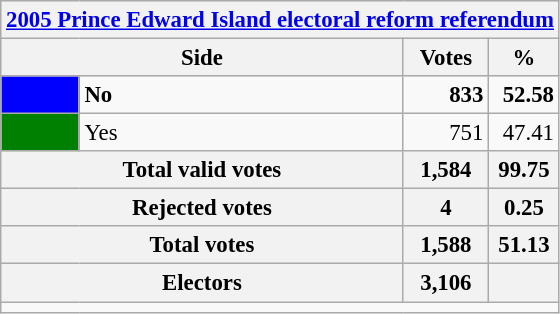<table class="wikitable" style="font-size: 95%; clear:both">
<tr style="background-color:#E9E9E9">
<th colspan=4><a href='#'>2005 Prince Edward Island electoral reform referendum</a></th>
</tr>
<tr style="background-color:#E9E9E9">
<th colspan=2 style="width: 130px">Side</th>
<th style="width: 50px">Votes</th>
<th style="width: 40px">%</th>
</tr>
<tr>
<td bgcolor="blue"></td>
<td><strong>No</strong></td>
<td align="right"><strong>833</strong></td>
<td align="right"><strong>52.58</strong></td>
</tr>
<tr>
<td bgcolor="green"></td>
<td>Yes</td>
<td align="right">751</td>
<td align="right">47.41</td>
</tr>
<tr bgcolor="white">
<th align="center" colspan=2>Total valid votes</th>
<th align="right">1,584</th>
<th align="right">99.75</th>
</tr>
<tr bgcolor="white">
<th align="center" colspan=2>Rejected votes</th>
<th align="right">4</th>
<th align="right">0.25</th>
</tr>
<tr bgcolor="white">
<th align="center" colspan=2>Total votes</th>
<th align="right">1,588</th>
<th align="right">51.13</th>
</tr>
<tr bgcolor="white">
<th align="center" colspan=2>Electors</th>
<th align="right">3,106</th>
<th align="right"></th>
</tr>
<tr>
<td colspan=4 style="border-top:1px solid darkgray;"></td>
</tr>
</table>
